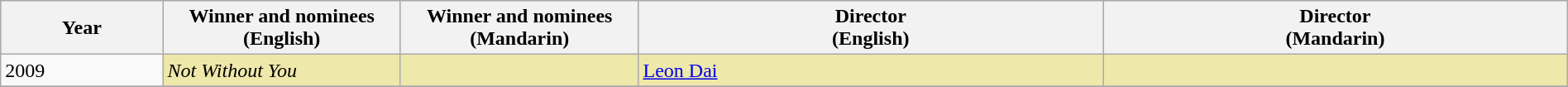<table class="wikitable" style="width:100%;">
<tr style="background:#bebebe">
<th width="100"><strong>Year</strong></th>
<th width="150"><strong>Winner and nominees<br>(English)</strong></th>
<th width="150"><strong>Winner and nominees<br>(Mandarin)</strong></th>
<th width="300"><strong>Director<br>(English)</strong></th>
<th width="300"><strong>Director<br>(Mandarin)</strong></th>
</tr>
<tr>
<td rowspan="1">2009</td>
<td style="background:#EEE8AA;"><em>Not Without You</em></td>
<td style="background:#EEE8AA;"></td>
<td style="background:#EEE8AA;"><a href='#'>Leon Dai</a></td>
<td style="background:#EEE8AA;"></td>
</tr>
<tr>
</tr>
</table>
